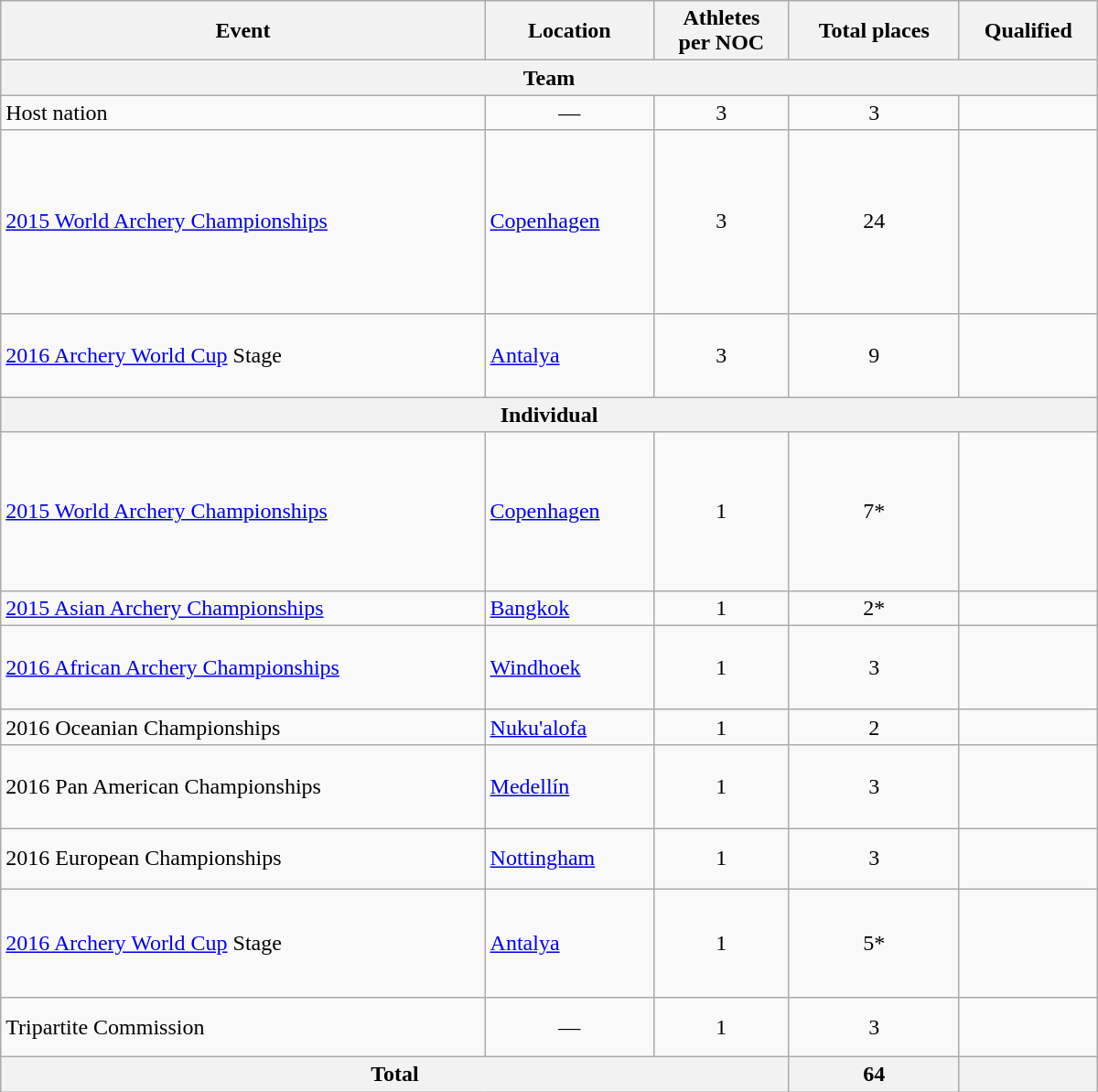<table class="wikitable" width=800>
<tr>
<th>Event</th>
<th>Location</th>
<th>Athletes<br> per NOC</th>
<th>Total places</th>
<th>Qualified</th>
</tr>
<tr>
<th colspan=5>Team</th>
</tr>
<tr>
<td>Host nation</td>
<td align=center>—</td>
<td align="center">3</td>
<td align="center">3</td>
<td></td>
</tr>
<tr>
<td><a href='#'>2015 World Archery Championships</a></td>
<td> <a href='#'>Copenhagen</a></td>
<td align="center">3</td>
<td align="center">24</td>
<td><br><br><br><br><br><br><br></td>
</tr>
<tr>
<td><a href='#'>2016 Archery World Cup</a> Stage</td>
<td> <a href='#'>Antalya</a></td>
<td align="center">3</td>
<td align="center">9</td>
<td><br><br><br></td>
</tr>
<tr>
<th colspan=5>Individual</th>
</tr>
<tr>
<td><a href='#'>2015 World Archery Championships</a></td>
<td> <a href='#'>Copenhagen</a></td>
<td align="center">1</td>
<td align="center">7*</td>
<td><br><br><br><br><br><br></td>
</tr>
<tr>
<td><a href='#'>2015 Asian Archery Championships</a></td>
<td> <a href='#'>Bangkok</a></td>
<td align="center">1</td>
<td align="center">2*</td>
<td><br></td>
</tr>
<tr>
<td><a href='#'>2016 African Archery Championships</a></td>
<td> <a href='#'>Windhoek</a></td>
<td align="center">1</td>
<td align="center">3</td>
<td><br><s></s><br><br></td>
</tr>
<tr>
<td>2016 Oceanian Championships</td>
<td> <a href='#'>Nuku'alofa</a></td>
<td align="center">1</td>
<td align="center">2</td>
<td><br></td>
</tr>
<tr>
<td>2016 Pan American Championships</td>
<td> <a href='#'>Medellín</a></td>
<td align="center">1</td>
<td align="center">3</td>
<td><br><s></s><br><br></td>
</tr>
<tr>
<td>2016 European Championships</td>
<td> <a href='#'>Nottingham</a></td>
<td align="center">1</td>
<td align="center">3</td>
<td><br><br></td>
</tr>
<tr>
<td><a href='#'>2016 Archery World Cup</a> Stage</td>
<td> <a href='#'>Antalya</a></td>
<td align="center">1</td>
<td align="center">5*</td>
<td><br><br><br><br></td>
</tr>
<tr>
<td>Tripartite Commission</td>
<td align=center>—</td>
<td align="center">1</td>
<td align="center">3</td>
<td><br><br></td>
</tr>
<tr>
<th colspan=3>Total</th>
<th>64</th>
<th></th>
</tr>
</table>
